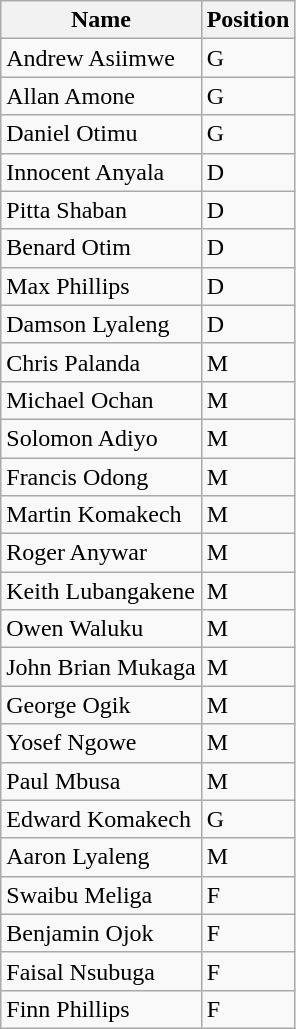<table class="wikitable">
<tr>
<th>Name</th>
<th>Position</th>
</tr>
<tr>
<td>Andrew Asiimwe</td>
<td>G</td>
</tr>
<tr>
<td>Allan Amone</td>
<td>G</td>
</tr>
<tr>
<td>Daniel Otimu</td>
<td>G</td>
</tr>
<tr>
<td>Innocent Anyala</td>
<td>D</td>
</tr>
<tr>
<td>Pitta Shaban</td>
<td>D</td>
</tr>
<tr>
<td>Benard Otim</td>
<td>D</td>
</tr>
<tr>
<td>Max Phillips</td>
<td>D</td>
</tr>
<tr>
<td>Damson Lyaleng</td>
<td>D</td>
</tr>
<tr>
<td>Chris Palanda</td>
<td>M</td>
</tr>
<tr>
<td>Michael Ochan</td>
<td>M</td>
</tr>
<tr>
<td>Solomon Adiyo</td>
<td>M</td>
</tr>
<tr>
<td>Francis Odong</td>
<td>M</td>
</tr>
<tr>
<td>Martin Komakech</td>
<td>M</td>
</tr>
<tr>
<td>Roger Anywar</td>
<td>M</td>
</tr>
<tr>
<td>Keith Lubangakene</td>
<td>M</td>
</tr>
<tr>
<td>Owen Waluku</td>
<td>M</td>
</tr>
<tr>
<td>John Brian Mukaga</td>
<td>M</td>
</tr>
<tr>
<td>George Ogik</td>
<td>M</td>
</tr>
<tr>
<td>Yosef Ngowe</td>
<td>M</td>
</tr>
<tr>
<td>Paul Mbusa</td>
<td>M</td>
</tr>
<tr>
<td>Edward Komakech</td>
<td>G</td>
</tr>
<tr>
<td>Aaron Lyaleng</td>
<td>M</td>
</tr>
<tr>
<td>Swaibu Meliga</td>
<td>F</td>
</tr>
<tr>
<td>Benjamin Ojok</td>
<td>F</td>
</tr>
<tr>
<td>Faisal Nsubuga</td>
<td>F</td>
</tr>
<tr>
<td>Finn Phillips</td>
<td>F</td>
</tr>
</table>
